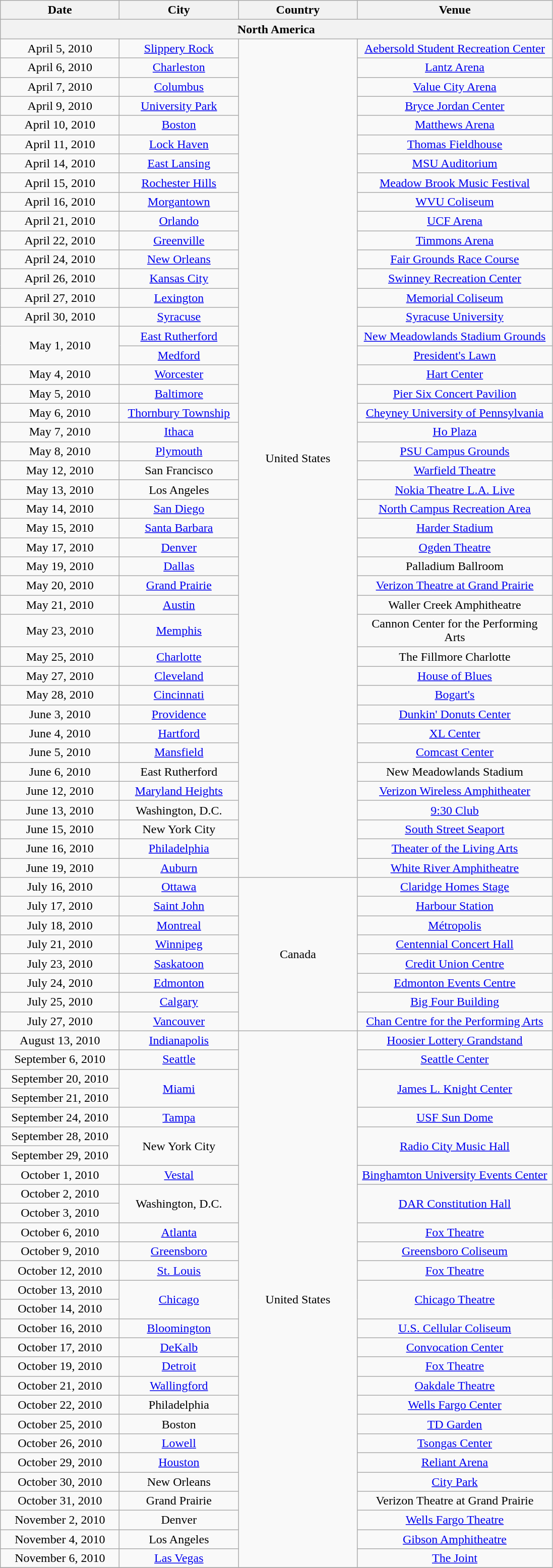<table class="wikitable" style="text-align:center;">
<tr>
<th style="width:150px;">Date</th>
<th style="width:150px;">City</th>
<th style="width:150px;">Country</th>
<th style="width:250px;">Venue</th>
</tr>
<tr>
<th colspan="6">North America</th>
</tr>
<tr>
<td>April 5, 2010</td>
<td><a href='#'>Slippery Rock</a></td>
<td rowspan="43">United States</td>
<td><a href='#'>Aebersold Student Recreation Center</a></td>
</tr>
<tr>
<td>April 6, 2010</td>
<td><a href='#'>Charleston</a></td>
<td><a href='#'>Lantz Arena</a></td>
</tr>
<tr>
<td>April 7, 2010</td>
<td><a href='#'>Columbus</a></td>
<td><a href='#'>Value City Arena</a></td>
</tr>
<tr>
<td>April 9, 2010</td>
<td><a href='#'>University Park</a></td>
<td><a href='#'>Bryce Jordan Center</a></td>
</tr>
<tr>
<td>April 10, 2010</td>
<td><a href='#'>Boston</a></td>
<td><a href='#'>Matthews Arena</a></td>
</tr>
<tr>
<td>April 11, 2010</td>
<td><a href='#'>Lock Haven</a></td>
<td><a href='#'>Thomas Fieldhouse</a></td>
</tr>
<tr>
<td>April 14, 2010</td>
<td><a href='#'>East Lansing</a></td>
<td><a href='#'>MSU Auditorium</a></td>
</tr>
<tr>
<td>April 15, 2010</td>
<td><a href='#'>Rochester Hills</a></td>
<td><a href='#'>Meadow Brook Music Festival</a></td>
</tr>
<tr>
<td>April 16, 2010</td>
<td><a href='#'>Morgantown</a></td>
<td><a href='#'>WVU Coliseum</a></td>
</tr>
<tr>
<td>April 21, 2010</td>
<td><a href='#'>Orlando</a></td>
<td><a href='#'>UCF Arena</a></td>
</tr>
<tr>
<td>April 22, 2010</td>
<td><a href='#'>Greenville</a></td>
<td><a href='#'>Timmons Arena</a></td>
</tr>
<tr>
<td>April 24, 2010</td>
<td><a href='#'>New Orleans</a></td>
<td><a href='#'>Fair Grounds Race Course</a></td>
</tr>
<tr>
<td>April 26, 2010</td>
<td><a href='#'>Kansas City</a></td>
<td><a href='#'>Swinney Recreation Center</a></td>
</tr>
<tr>
<td>April 27, 2010</td>
<td><a href='#'>Lexington</a></td>
<td><a href='#'>Memorial Coliseum</a></td>
</tr>
<tr>
<td>April 30, 2010</td>
<td><a href='#'>Syracuse</a></td>
<td><a href='#'>Syracuse University</a></td>
</tr>
<tr>
<td rowspan="2">May 1, 2010</td>
<td><a href='#'>East Rutherford</a></td>
<td><a href='#'>New Meadowlands Stadium Grounds</a></td>
</tr>
<tr>
<td><a href='#'>Medford</a></td>
<td><a href='#'>President's Lawn</a></td>
</tr>
<tr>
<td>May 4, 2010</td>
<td><a href='#'>Worcester</a></td>
<td><a href='#'>Hart Center</a></td>
</tr>
<tr>
<td>May 5, 2010</td>
<td><a href='#'>Baltimore</a></td>
<td><a href='#'>Pier Six Concert Pavilion</a></td>
</tr>
<tr>
<td>May 6, 2010</td>
<td><a href='#'>Thornbury Township</a></td>
<td><a href='#'>Cheyney University of Pennsylvania</a></td>
</tr>
<tr>
<td>May 7, 2010</td>
<td><a href='#'>Ithaca</a></td>
<td><a href='#'>Ho Plaza</a></td>
</tr>
<tr>
<td>May 8, 2010</td>
<td><a href='#'>Plymouth</a></td>
<td><a href='#'>PSU Campus Grounds</a></td>
</tr>
<tr>
<td>May 12, 2010</td>
<td>San Francisco</td>
<td><a href='#'>Warfield Theatre</a></td>
</tr>
<tr>
<td>May 13, 2010</td>
<td>Los Angeles</td>
<td><a href='#'>Nokia Theatre L.A. Live</a></td>
</tr>
<tr>
<td>May 14, 2010</td>
<td><a href='#'>San Diego</a></td>
<td><a href='#'>North Campus Recreation Area</a></td>
</tr>
<tr>
<td>May 15, 2010</td>
<td><a href='#'>Santa Barbara</a></td>
<td><a href='#'>Harder Stadium</a></td>
</tr>
<tr>
<td>May 17, 2010</td>
<td><a href='#'>Denver</a></td>
<td><a href='#'>Ogden Theatre</a></td>
</tr>
<tr>
<td>May 19, 2010</td>
<td><a href='#'>Dallas</a></td>
<td>Palladium Ballroom</td>
</tr>
<tr>
<td>May 20, 2010</td>
<td><a href='#'>Grand Prairie</a></td>
<td><a href='#'>Verizon Theatre at Grand Prairie</a></td>
</tr>
<tr>
<td>May 21, 2010</td>
<td><a href='#'>Austin</a></td>
<td>Waller Creek Amphitheatre</td>
</tr>
<tr>
<td>May 23, 2010</td>
<td><a href='#'>Memphis</a></td>
<td>Cannon Center for the Performing Arts</td>
</tr>
<tr>
<td>May 25, 2010</td>
<td><a href='#'>Charlotte</a></td>
<td>The Fillmore Charlotte</td>
</tr>
<tr>
<td>May 27, 2010</td>
<td><a href='#'>Cleveland</a></td>
<td><a href='#'>House of Blues</a></td>
</tr>
<tr>
<td>May 28, 2010</td>
<td><a href='#'>Cincinnati</a></td>
<td><a href='#'>Bogart's</a></td>
</tr>
<tr>
<td>June 3, 2010</td>
<td><a href='#'>Providence</a></td>
<td><a href='#'>Dunkin' Donuts Center</a></td>
</tr>
<tr>
<td>June 4, 2010</td>
<td><a href='#'>Hartford</a></td>
<td><a href='#'>XL Center</a></td>
</tr>
<tr>
<td>June 5, 2010</td>
<td><a href='#'>Mansfield</a></td>
<td><a href='#'>Comcast Center</a></td>
</tr>
<tr>
<td>June 6, 2010</td>
<td>East Rutherford</td>
<td>New Meadowlands Stadium</td>
</tr>
<tr>
<td>June 12, 2010</td>
<td><a href='#'>Maryland Heights</a></td>
<td><a href='#'>Verizon Wireless Amphitheater</a></td>
</tr>
<tr>
<td>June 13, 2010</td>
<td>Washington, D.C.</td>
<td><a href='#'>9:30 Club</a></td>
</tr>
<tr>
<td>June 15, 2010</td>
<td>New York City</td>
<td><a href='#'>South Street Seaport</a></td>
</tr>
<tr>
<td>June 16, 2010</td>
<td><a href='#'>Philadelphia</a></td>
<td><a href='#'>Theater of the Living Arts</a></td>
</tr>
<tr>
<td>June 19, 2010</td>
<td><a href='#'>Auburn</a></td>
<td><a href='#'>White River Amphitheatre</a></td>
</tr>
<tr>
<td>July 16, 2010</td>
<td><a href='#'>Ottawa</a></td>
<td rowspan="8">Canada</td>
<td><a href='#'>Claridge Homes Stage</a></td>
</tr>
<tr>
<td>July 17, 2010</td>
<td><a href='#'>Saint John</a></td>
<td><a href='#'>Harbour Station</a></td>
</tr>
<tr>
<td>July 18, 2010</td>
<td><a href='#'>Montreal</a></td>
<td><a href='#'>Métropolis</a></td>
</tr>
<tr>
<td>July 21, 2010</td>
<td><a href='#'>Winnipeg</a></td>
<td><a href='#'>Centennial Concert Hall</a></td>
</tr>
<tr>
<td>July 23, 2010</td>
<td><a href='#'>Saskatoon</a></td>
<td><a href='#'>Credit Union Centre</a></td>
</tr>
<tr>
<td>July 24, 2010</td>
<td><a href='#'>Edmonton</a></td>
<td><a href='#'>Edmonton Events Centre</a></td>
</tr>
<tr>
<td>July 25, 2010</td>
<td><a href='#'>Calgary</a></td>
<td><a href='#'>Big Four Building</a></td>
</tr>
<tr>
<td>July 27, 2010</td>
<td><a href='#'>Vancouver</a></td>
<td><a href='#'>Chan Centre for the Performing Arts</a></td>
</tr>
<tr>
<td>August 13, 2010</td>
<td><a href='#'>Indianapolis</a></td>
<td rowspan="28">United States</td>
<td><a href='#'>Hoosier Lottery Grandstand</a></td>
</tr>
<tr>
<td>September 6, 2010</td>
<td><a href='#'>Seattle</a></td>
<td><a href='#'>Seattle Center</a></td>
</tr>
<tr>
<td>September 20, 2010</td>
<td rowspan="2"><a href='#'>Miami</a></td>
<td rowspan="2"><a href='#'>James L. Knight Center</a></td>
</tr>
<tr>
<td>September 21, 2010</td>
</tr>
<tr>
<td>September 24, 2010</td>
<td><a href='#'>Tampa</a></td>
<td><a href='#'>USF Sun Dome</a></td>
</tr>
<tr>
<td>September 28, 2010</td>
<td rowspan="2">New York City</td>
<td rowspan="2"><a href='#'>Radio City Music Hall</a></td>
</tr>
<tr>
<td>September 29, 2010</td>
</tr>
<tr>
<td>October 1, 2010</td>
<td><a href='#'>Vestal</a></td>
<td><a href='#'>Binghamton University Events Center</a></td>
</tr>
<tr>
<td>October 2, 2010</td>
<td rowspan="2">Washington, D.C.</td>
<td rowspan="2"><a href='#'>DAR Constitution Hall</a></td>
</tr>
<tr>
<td>October 3, 2010</td>
</tr>
<tr>
<td>October 6, 2010</td>
<td><a href='#'>Atlanta</a></td>
<td><a href='#'>Fox Theatre</a></td>
</tr>
<tr>
<td>October 9, 2010</td>
<td><a href='#'>Greensboro</a></td>
<td><a href='#'>Greensboro Coliseum</a></td>
</tr>
<tr>
<td>October 12, 2010</td>
<td><a href='#'>St. Louis</a></td>
<td><a href='#'>Fox Theatre</a></td>
</tr>
<tr>
<td>October 13, 2010</td>
<td rowspan="2"><a href='#'>Chicago</a></td>
<td rowspan="2"><a href='#'>Chicago Theatre</a></td>
</tr>
<tr>
<td>October 14, 2010</td>
</tr>
<tr>
<td>October 16, 2010</td>
<td><a href='#'>Bloomington</a></td>
<td><a href='#'>U.S. Cellular Coliseum</a></td>
</tr>
<tr>
<td>October 17, 2010</td>
<td><a href='#'>DeKalb</a></td>
<td><a href='#'>Convocation Center</a></td>
</tr>
<tr>
<td>October 19, 2010</td>
<td><a href='#'>Detroit</a></td>
<td><a href='#'>Fox Theatre</a></td>
</tr>
<tr>
<td>October 21, 2010</td>
<td><a href='#'>Wallingford</a></td>
<td><a href='#'>Oakdale Theatre</a></td>
</tr>
<tr>
<td>October 22, 2010</td>
<td>Philadelphia</td>
<td><a href='#'>Wells Fargo Center</a></td>
</tr>
<tr>
<td>October 25, 2010</td>
<td>Boston</td>
<td><a href='#'>TD Garden</a></td>
</tr>
<tr>
<td>October 26, 2010</td>
<td><a href='#'>Lowell</a></td>
<td><a href='#'>Tsongas Center</a></td>
</tr>
<tr>
<td>October 29, 2010</td>
<td><a href='#'>Houston</a></td>
<td><a href='#'>Reliant Arena</a></td>
</tr>
<tr>
<td>October 30, 2010</td>
<td>New Orleans</td>
<td><a href='#'>City Park</a></td>
</tr>
<tr>
<td>October 31, 2010</td>
<td>Grand Prairie</td>
<td>Verizon Theatre at Grand Prairie</td>
</tr>
<tr>
<td>November 2, 2010</td>
<td>Denver</td>
<td><a href='#'>Wells Fargo Theatre</a></td>
</tr>
<tr>
<td>November 4, 2010</td>
<td>Los Angeles</td>
<td><a href='#'>Gibson Amphitheatre</a></td>
</tr>
<tr>
<td>November 6, 2010</td>
<td><a href='#'>Las Vegas</a></td>
<td><a href='#'>The Joint</a></td>
</tr>
<tr>
</tr>
</table>
